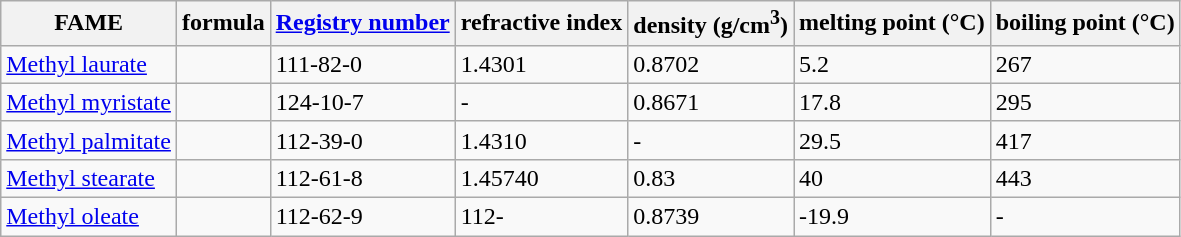<table class="wikitable">
<tr>
<th>FAME</th>
<th>formula</th>
<th><a href='#'>Registry number</a></th>
<th>refractive index</th>
<th>density (g/cm<sup>3</sup>)</th>
<th>melting point (°C)</th>
<th>boiling point (°C)</th>
</tr>
<tr>
<td><a href='#'>Methyl laurate</a></td>
<td></td>
<td>111-82-0</td>
<td>1.4301</td>
<td>0.8702</td>
<td>5.2</td>
<td>267</td>
</tr>
<tr>
<td><a href='#'>Methyl myristate</a></td>
<td></td>
<td>124-10-7</td>
<td>-</td>
<td>0.8671</td>
<td>17.8</td>
<td>295</td>
</tr>
<tr>
<td><a href='#'>Methyl palmitate</a></td>
<td></td>
<td>112-39-0</td>
<td>1.4310</td>
<td>-</td>
<td>29.5</td>
<td>417</td>
</tr>
<tr>
<td><a href='#'>Methyl stearate</a></td>
<td></td>
<td>112-61-8</td>
<td>1.45740</td>
<td>0.83</td>
<td>40</td>
<td>443</td>
</tr>
<tr>
<td><a href='#'>Methyl oleate</a></td>
<td></td>
<td>112-62-9</td>
<td>112-</td>
<td>0.8739</td>
<td>-19.9</td>
<td>-</td>
</tr>
</table>
